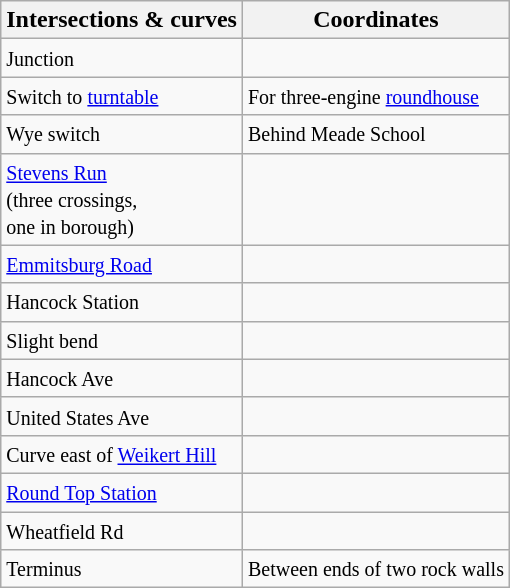<table class="wikitable sortable" style="text-align:left; margin:1em; float:center;">
<tr>
<th>Intersections & curves</th>
<th>Coordinates</th>
</tr>
<tr>
<td><small> Junction</small></td>
<td><small></small></td>
</tr>
<tr>
<td><small> Switch to <a href='#'>turntable</a></small></td>
<td><small> For three-engine <a href='#'>roundhouse</a></small></td>
</tr>
<tr>
<td><small> Wye switch</small></td>
<td><small> Behind Meade School</small></td>
</tr>
<tr>
<td><small> <a href='#'>Stevens Run</a><br>(three crossings,<br> one in borough)</small></td>
<td><small><br></small><br><small><br>
</small></td>
</tr>
<tr>
<td><small> <a href='#'>Emmitsburg Road</a></small></td>
<td><small> </small></td>
</tr>
<tr>
<td><small> Hancock Station</small></td>
<td></td>
</tr>
<tr>
<td><small> Slight bend</small></td>
<td><small></small></td>
</tr>
<tr>
<td><small> Hancock Ave</small></td>
<td><small></small></td>
</tr>
<tr>
<td><small> United States Ave</small></td>
<td><small> </small></td>
</tr>
<tr>
<td><small> Curve east of <a href='#'>Weikert Hill</a></small></td>
<td><small> </small></td>
</tr>
<tr>
<td><small> <a href='#'>Round Top Station</a></small></td>
<td></td>
</tr>
<tr>
<td><small> Wheatfield Rd</small></td>
<td></td>
</tr>
<tr>
<td><small> Terminus</small></td>
<td><small> Between ends of two rock walls</small></td>
</tr>
</table>
